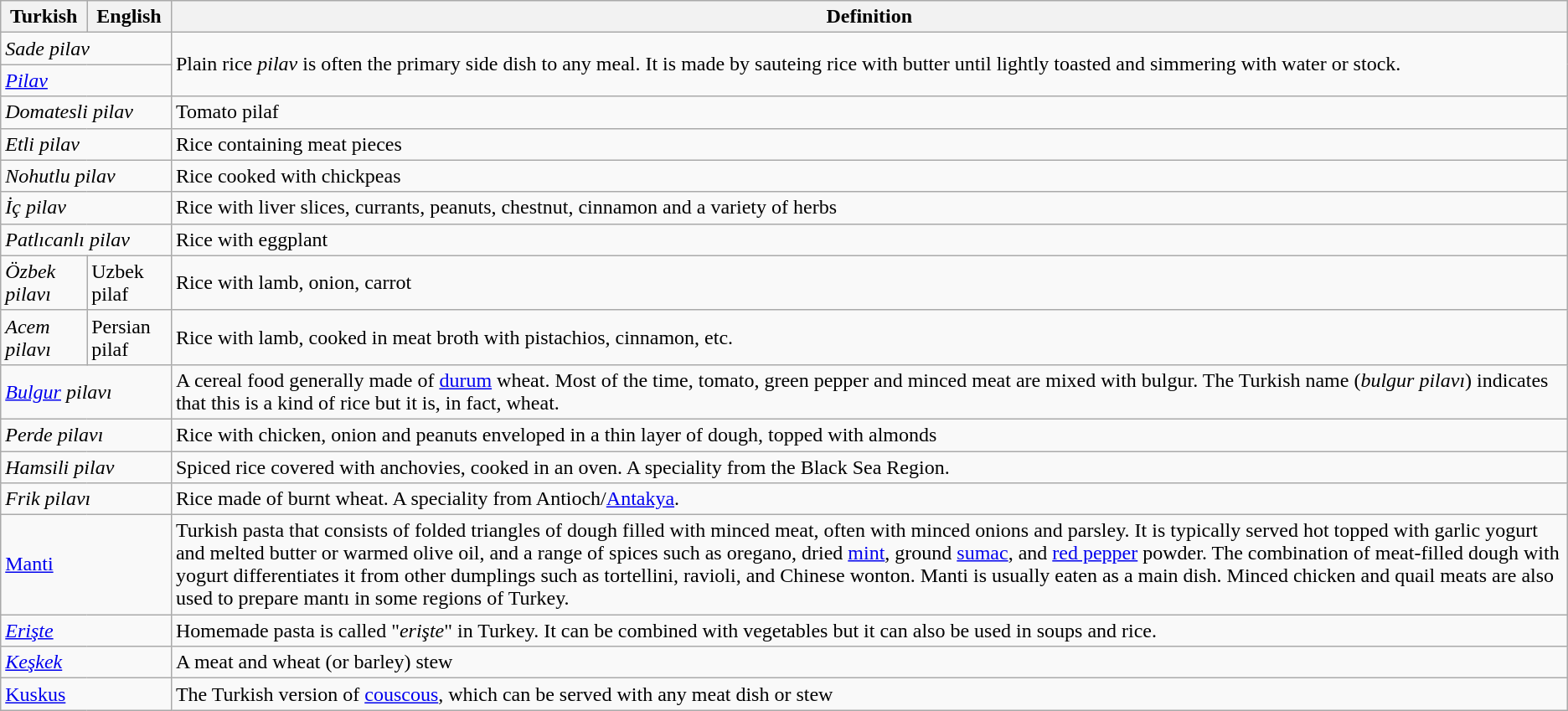<table class="wikitable">
<tr>
<th>Turkish</th>
<th>English</th>
<th>Definition</th>
</tr>
<tr>
<td colspan=2><em>Sade pilav</em></td>
<td rowspan=2>Plain rice <em>pilav</em> is often the primary side dish to any meal. It is made by sauteing rice with butter until lightly toasted and simmering with water or stock.</td>
</tr>
<tr>
<td colspan=2><em><a href='#'>Pilav</a></em></td>
</tr>
<tr>
<td colspan=2><em>Domatesli pilav</em></td>
<td>Tomato pilaf</td>
</tr>
<tr>
<td colspan=2><em>Etli pilav</em></td>
<td>Rice containing meat pieces</td>
</tr>
<tr>
<td colspan=2><em>Nohutlu pilav</em></td>
<td>Rice cooked with chickpeas</td>
</tr>
<tr>
<td colspan=2><em>İç pilav</em></td>
<td>Rice with liver slices, currants, peanuts, chestnut, cinnamon and a variety of herbs</td>
</tr>
<tr>
<td colspan=2><em>Patlıcanlı pilav</em></td>
<td>Rice with eggplant</td>
</tr>
<tr>
<td><em>Özbek pilavı</em></td>
<td>Uzbek pilaf</td>
<td>Rice with lamb, onion, carrot</td>
</tr>
<tr>
<td><em>Acem pilavı</em></td>
<td>Persian pilaf</td>
<td>Rice with lamb, cooked in meat broth with pistachios, cinnamon, etc.</td>
</tr>
<tr>
<td colspan=2><em><a href='#'>Bulgur</a> pilavı</em></td>
<td>A cereal food generally made of <a href='#'>durum</a> wheat. Most of the time, tomato, green pepper and minced meat are mixed with bulgur. The Turkish name (<em>bulgur pilavı</em>) indicates that this is a kind of rice but it is, in fact, wheat.</td>
</tr>
<tr>
<td colspan=2><em>Perde pilavı</em></td>
<td>Rice with chicken, onion and peanuts enveloped in a thin layer of dough, topped with almonds</td>
</tr>
<tr>
<td colspan=2><em>Hamsili pilav</em></td>
<td>Spiced rice covered with anchovies, cooked in an oven. A speciality from the Black Sea Region.</td>
</tr>
<tr>
<td colspan=2><em>Frik pilavı</em></td>
<td>Rice made of burnt wheat. A speciality from Antioch/<a href='#'>Antakya</a>.</td>
</tr>
<tr>
<td colspan=2><a href='#'>Manti</a></td>
<td>Turkish pasta that consists of folded triangles of dough filled with minced meat, often with minced onions and parsley. It is typically served hot topped with garlic yogurt and melted butter or warmed olive oil, and a range of spices such as oregano, dried <a href='#'>mint</a>, ground <a href='#'>sumac</a>, and <a href='#'>red pepper</a> powder. The combination of meat-filled dough with yogurt differentiates it from other dumplings such as tortellini, ravioli, and Chinese wonton. Manti is usually eaten as a main dish. Minced chicken and quail meats are also used to prepare mantı in some regions of Turkey.</td>
</tr>
<tr>
<td colspan=2><em><a href='#'>Erişte</a></em></td>
<td>Homemade pasta is called "<em>erişte</em>" in Turkey. It can be combined with vegetables but it can also be used in soups and rice.</td>
</tr>
<tr>
<td colspan=2><em><a href='#'>Keşkek</a></em></td>
<td>A meat and wheat (or barley) stew</td>
</tr>
<tr>
<td colspan=2><a href='#'>Kuskus</a></td>
<td>The Turkish version of <a href='#'>couscous</a>, which can be served with any meat dish or stew</td>
</tr>
</table>
